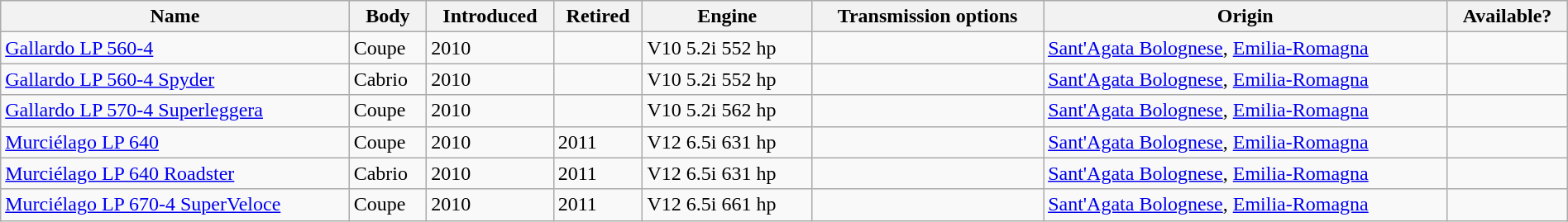<table class="wikitable sortable" style="width:100%;">
<tr>
<th>Name</th>
<th>Body</th>
<th>Introduced</th>
<th>Retired</th>
<th>Engine</th>
<th>Transmission options</th>
<th>Origin</th>
<th>Available?</th>
</tr>
<tr>
<td><a href='#'>Gallardo LP 560-4</a></td>
<td>Coupe</td>
<td>2010</td>
<td></td>
<td>V10 5.2i 552 hp</td>
<td></td>
<td> <a href='#'>Sant'Agata Bolognese</a>, <a href='#'>Emilia-Romagna</a></td>
<td></td>
</tr>
<tr>
<td><a href='#'>Gallardo LP 560-4 Spyder</a></td>
<td>Cabrio</td>
<td>2010</td>
<td></td>
<td>V10 5.2i 552 hp</td>
<td></td>
<td> <a href='#'>Sant'Agata Bolognese</a>, <a href='#'>Emilia-Romagna</a></td>
<td></td>
</tr>
<tr>
<td><a href='#'>Gallardo LP 570-4 Superleggera</a></td>
<td>Coupe</td>
<td>2010</td>
<td></td>
<td>V10 5.2i 562 hp</td>
<td></td>
<td> <a href='#'>Sant'Agata Bolognese</a>, <a href='#'>Emilia-Romagna</a></td>
<td></td>
</tr>
<tr>
<td><a href='#'>Murciélago LP 640</a></td>
<td>Coupe</td>
<td>2010</td>
<td>2011</td>
<td>V12 6.5i 631 hp</td>
<td></td>
<td> <a href='#'>Sant'Agata Bolognese</a>, <a href='#'>Emilia-Romagna</a></td>
<td></td>
</tr>
<tr>
<td><a href='#'>Murciélago LP 640 Roadster</a></td>
<td>Cabrio</td>
<td>2010</td>
<td>2011</td>
<td>V12 6.5i 631 hp</td>
<td></td>
<td> <a href='#'>Sant'Agata Bolognese</a>, <a href='#'>Emilia-Romagna</a></td>
<td></td>
</tr>
<tr>
<td><a href='#'>Murciélago LP 670-4 SuperVeloce</a></td>
<td>Coupe</td>
<td>2010</td>
<td>2011</td>
<td>V12 6.5i 661 hp</td>
<td></td>
<td> <a href='#'>Sant'Agata Bolognese</a>, <a href='#'>Emilia-Romagna</a></td>
<td></td>
</tr>
</table>
